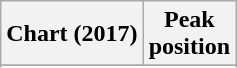<table class="wikitable sortable plainrowheaders" style="text-align:center">
<tr>
<th scope="col">Chart (2017)</th>
<th scope="col">Peak<br> position</th>
</tr>
<tr>
</tr>
<tr>
</tr>
</table>
